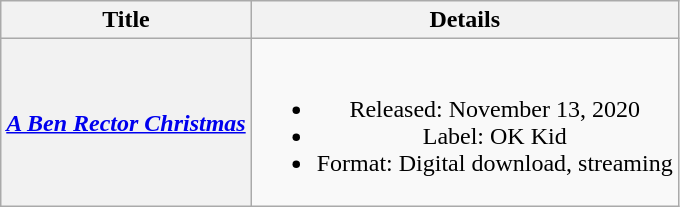<table class="wikitable plainrowheaders" style="text-align:center">
<tr>
<th scope="col">Title</th>
<th scope="col">Details</th>
</tr>
<tr>
<th scope="row"><em><a href='#'>A Ben Rector Christmas</a></em></th>
<td><br><ul><li>Released: November 13, 2020</li><li>Label: OK Kid</li><li>Format: Digital download, streaming</li></ul></td>
</tr>
</table>
